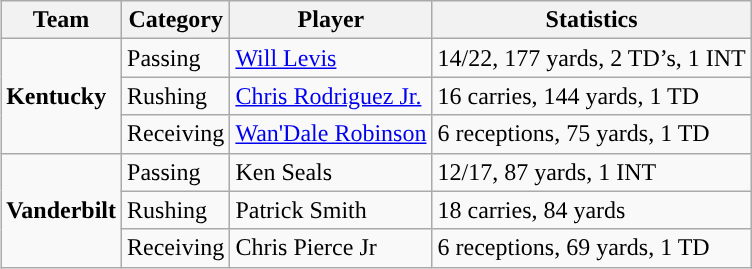<table class="wikitable" style="float: right;">
<tr>
<th>Team</th>
<th>Category</th>
<th>Player</th>
<th>Statistics</th>
</tr>
<tr>
<td rowspan=3><strong>Kentucky</strong></td>
<td>Passing</td>
<td><a href='#'>Will Levis</a></td>
<td>14/22, 177 yards, 2 TD’s, 1 INT</td>
</tr>
<tr>
<td>Rushing</td>
<td><a href='#'>Chris Rodriguez Jr.</a></td>
<td>16 carries, 144 yards, 1 TD</td>
</tr>
<tr>
<td>Receiving</td>
<td><a href='#'>Wan'Dale Robinson</a></td>
<td>6 receptions, 75 yards, 1 TD</td>
</tr>
<tr>
<td rowspan=3><strong>Vanderbilt</strong></td>
<td>Passing</td>
<td>Ken Seals</td>
<td>12/17, 87 yards, 1 INT</td>
</tr>
<tr>
<td>Rushing</td>
<td>Patrick Smith</td>
<td>18 carries, 84 yards</td>
</tr>
<tr>
<td>Receiving</td>
<td>Chris Pierce Jr</td>
<td>6 receptions, 69 yards, 1 TD</td>
</tr>
</table>
